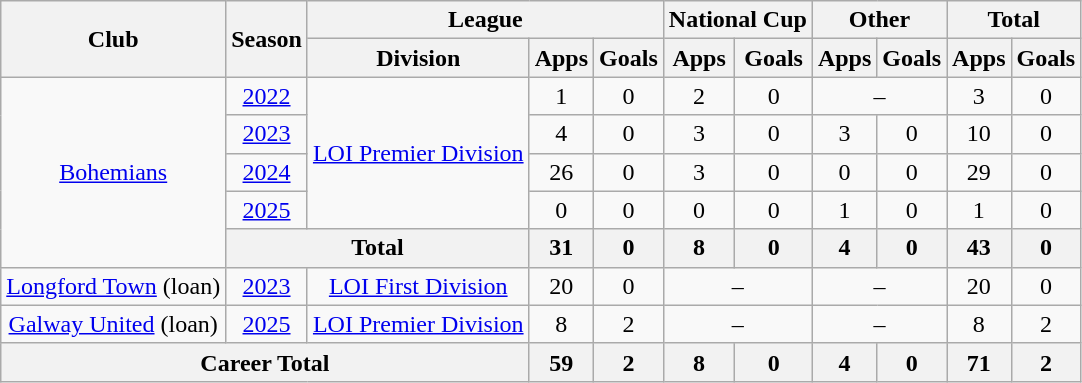<table class=wikitable style="text-align: center">
<tr>
<th rowspan=2>Club</th>
<th rowspan=2>Season</th>
<th colspan=3>League</th>
<th colspan=2>National Cup</th>
<th colspan=2>Other</th>
<th colspan=2>Total</th>
</tr>
<tr>
<th>Division</th>
<th>Apps</th>
<th>Goals</th>
<th>Apps</th>
<th>Goals</th>
<th>Apps</th>
<th>Goals</th>
<th>Apps</th>
<th>Goals</th>
</tr>
<tr>
<td rowspan="5"><a href='#'>Bohemians</a></td>
<td><a href='#'>2022</a></td>
<td rowspan="4"><a href='#'>LOI Premier Division</a></td>
<td>1</td>
<td>0</td>
<td>2</td>
<td>0</td>
<td colspan="2">–</td>
<td>3</td>
<td>0</td>
</tr>
<tr>
<td><a href='#'>2023</a></td>
<td>4</td>
<td>0</td>
<td>3</td>
<td>0</td>
<td>3</td>
<td>0</td>
<td>10</td>
<td>0</td>
</tr>
<tr>
<td><a href='#'>2024</a></td>
<td>26</td>
<td>0</td>
<td>3</td>
<td>0</td>
<td>0</td>
<td>0</td>
<td>29</td>
<td>0</td>
</tr>
<tr>
<td><a href='#'>2025</a></td>
<td>0</td>
<td>0</td>
<td>0</td>
<td>0</td>
<td>1</td>
<td>0</td>
<td>1</td>
<td>0</td>
</tr>
<tr>
<th colspan="2">Total</th>
<th>31</th>
<th>0</th>
<th>8</th>
<th>0</th>
<th>4</th>
<th>0</th>
<th>43</th>
<th>0</th>
</tr>
<tr>
<td><a href='#'>Longford Town</a> (loan)</td>
<td><a href='#'>2023</a></td>
<td><a href='#'>LOI First Division</a></td>
<td>20</td>
<td>0</td>
<td colspan="2">–</td>
<td colspan="2">–</td>
<td>20</td>
<td>0</td>
</tr>
<tr>
<td><a href='#'>Galway United</a> (loan)</td>
<td><a href='#'>2025</a></td>
<td><a href='#'>LOI Premier Division</a></td>
<td>8</td>
<td>2</td>
<td colspan="2">–</td>
<td colspan="2">–</td>
<td>8</td>
<td>2</td>
</tr>
<tr>
<th colspan="3">Career Total</th>
<th>59</th>
<th>2</th>
<th>8</th>
<th>0</th>
<th>4</th>
<th>0</th>
<th>71</th>
<th>2</th>
</tr>
</table>
